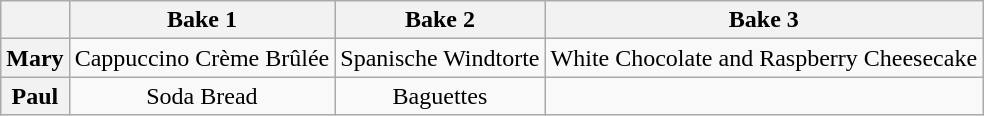<table class="wikitable" style="text-align:center;">
<tr>
<th scope="col"></th>
<th scope="col">Bake 1</th>
<th scope="col">Bake 2</th>
<th scope="col">Bake 3</th>
</tr>
<tr>
<th scope="row">Mary</th>
<td>Cappuccino Crème Brûlée</td>
<td>Spanische Windtorte</td>
<td>White Chocolate and Raspberry Cheesecake</td>
</tr>
<tr>
<th scope="row">Paul</th>
<td>Soda Bread</td>
<td>Baguettes</td>
<td></td>
</tr>
</table>
